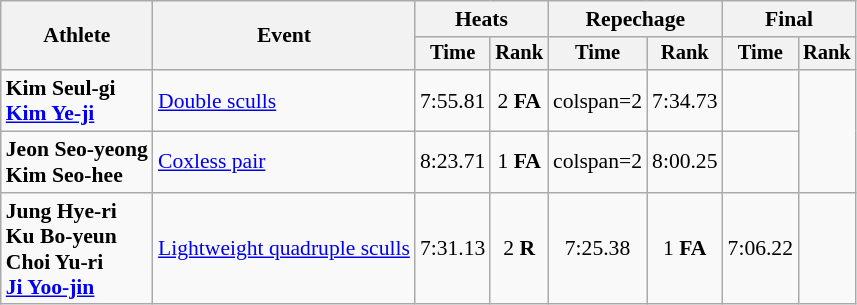<table class=wikitable style=font-size:90%;text-align:center>
<tr>
<th rowspan=2>Athlete</th>
<th rowspan=2>Event</th>
<th colspan=2>Heats</th>
<th colspan=2>Repechage</th>
<th colspan=2>Final</th>
</tr>
<tr style="font-size:95%">
<th>Time</th>
<th>Rank</th>
<th>Time</th>
<th>Rank</th>
<th>Time</th>
<th>Rank</th>
</tr>
<tr>
<td align=left><strong>Kim Seul-gi<br><a href='#'>Kim Ye-ji</a></strong></td>
<td align=left><a href='#'>Double sculls</a></td>
<td>7:55.81</td>
<td>2 <strong>FA</strong></td>
<td>colspan=2 </td>
<td>7:34.73</td>
<td></td>
</tr>
<tr>
<td align=left><strong>Jeon Seo-yeong<br>Kim Seo-hee</strong></td>
<td align=left><a href='#'>Coxless pair</a></td>
<td>8:23.71</td>
<td>1 <strong>FA</strong></td>
<td>colspan=2 </td>
<td>8:00.25</td>
<td></td>
</tr>
<tr>
<td align=left><strong>Jung Hye-ri<br>Ku Bo-yeun<br>Choi Yu-ri<br><a href='#'>Ji Yoo-jin</a></strong></td>
<td align=left><a href='#'>Lightweight quadruple sculls</a></td>
<td>7:31.13</td>
<td>2 <strong>R</strong></td>
<td>7:25.38</td>
<td>1 <strong>FA</strong></td>
<td>7:06.22</td>
<td></td>
</tr>
</table>
